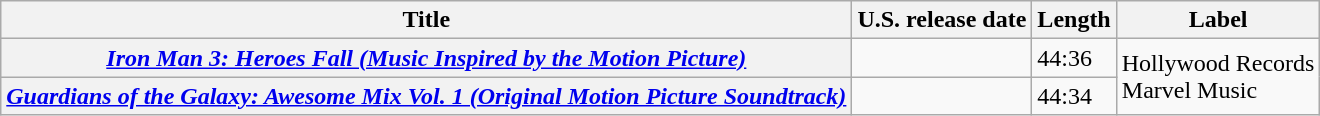<table class="wikitable plainrowheaders defaultleft col4center">
<tr>
<th scope="col">Title</th>
<th scope="col">U.S. release date</th>
<th scope="col">Length</th>
<th scope="col">Label</th>
</tr>
<tr>
<th scope="row"><em><a href='#'>Iron Man 3: Heroes Fall (Music Inspired by the Motion Picture)</a></em></th>
<td></td>
<td>44:36</td>
<td rowspan="2">Hollywood Records<br>Marvel Music</td>
</tr>
<tr>
<th scope="row"><em><a href='#'>Guardians of the Galaxy: Awesome Mix Vol. 1 (Original Motion Picture Soundtrack)</a></em></th>
<td></td>
<td>44:34</td>
</tr>
</table>
